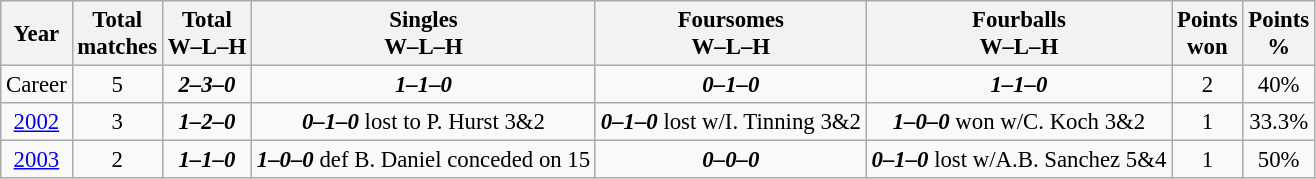<table class="wikitable" style="text-align:center; font-size: 95%;">
<tr>
<th>Year</th>
<th>Total<br>matches</th>
<th>Total<br>W–L–H</th>
<th>Singles<br>W–L–H</th>
<th>Foursomes<br>W–L–H</th>
<th>Fourballs<br>W–L–H</th>
<th>Points<br>won</th>
<th>Points<br>%</th>
</tr>
<tr>
<td>Career</td>
<td>5</td>
<td><strong><em>2–3–0</em></strong></td>
<td><strong><em>1–1–0</em></strong></td>
<td><strong><em>0–1–0</em></strong></td>
<td><strong><em>1–1–0</em></strong></td>
<td>2</td>
<td>40%</td>
</tr>
<tr>
<td><a href='#'>2002</a></td>
<td>3</td>
<td><strong><em>1–2–0</em></strong></td>
<td><strong><em>0–1–0</em></strong> lost to P. Hurst 3&2</td>
<td><strong><em>0–1–0</em></strong> lost w/I. Tinning 3&2</td>
<td><strong><em>1–0–0</em></strong> won w/C. Koch 3&2</td>
<td>1</td>
<td>33.3%</td>
</tr>
<tr>
<td><a href='#'>2003</a></td>
<td>2</td>
<td><strong><em>1–1–0</em></strong></td>
<td><strong><em>1–0–0</em></strong> def B. Daniel conceded on 15</td>
<td><strong><em>0–0–0</em></strong></td>
<td><strong><em>0–1–0</em></strong> lost w/A.B. Sanchez 5&4</td>
<td>1</td>
<td>50%</td>
</tr>
</table>
